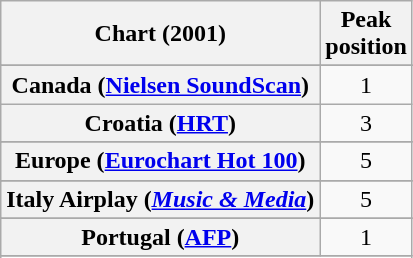<table class="wikitable sortable plainrowheaders" style="text-align:center">
<tr>
<th scope="col">Chart (2001)</th>
<th scope="col">Peak<br>position</th>
</tr>
<tr>
</tr>
<tr>
</tr>
<tr>
</tr>
<tr>
</tr>
<tr>
<th scope="row">Canada (<a href='#'>Nielsen SoundScan</a>)</th>
<td>1</td>
</tr>
<tr>
<th scope="row">Croatia (<a href='#'>HRT</a>)</th>
<td>3</td>
</tr>
<tr>
</tr>
<tr>
<th scope="row">Europe (<a href='#'>Eurochart Hot 100</a>)</th>
<td>5</td>
</tr>
<tr>
</tr>
<tr>
</tr>
<tr>
</tr>
<tr>
</tr>
<tr>
</tr>
<tr>
<th scope="row">Italy Airplay (<em><a href='#'>Music & Media</a></em>)</th>
<td>5</td>
</tr>
<tr>
</tr>
<tr>
</tr>
<tr>
</tr>
<tr>
</tr>
<tr>
<th scope="row">Portugal (<a href='#'>AFP</a>)</th>
<td>1</td>
</tr>
<tr>
</tr>
<tr>
</tr>
<tr>
</tr>
<tr>
</tr>
<tr>
</tr>
<tr>
</tr>
<tr>
</tr>
<tr>
</tr>
<tr>
</tr>
</table>
